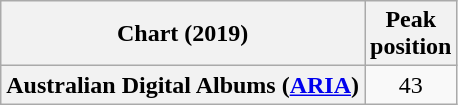<table class="wikitable plainrowheaders" style="text-align:center">
<tr>
<th scope="col">Chart (2019)</th>
<th scope="col">Peak<br>position</th>
</tr>
<tr>
<th scope="row">Australian Digital Albums (<a href='#'>ARIA</a>)</th>
<td>43</td>
</tr>
</table>
